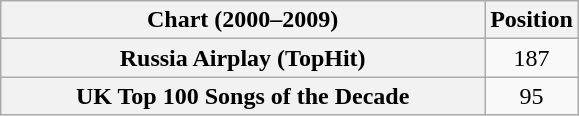<table class="wikitable plainrowheaders" style="text-align:center">
<tr>
<th scope="col" style="width:19.7em;">Chart (2000–2009)</th>
<th scope="col">Position</th>
</tr>
<tr>
<th scope="row">Russia Airplay (TopHit)</th>
<td>187</td>
</tr>
<tr>
<th scope="row">UK Top 100 Songs of the Decade</th>
<td>95</td>
</tr>
</table>
